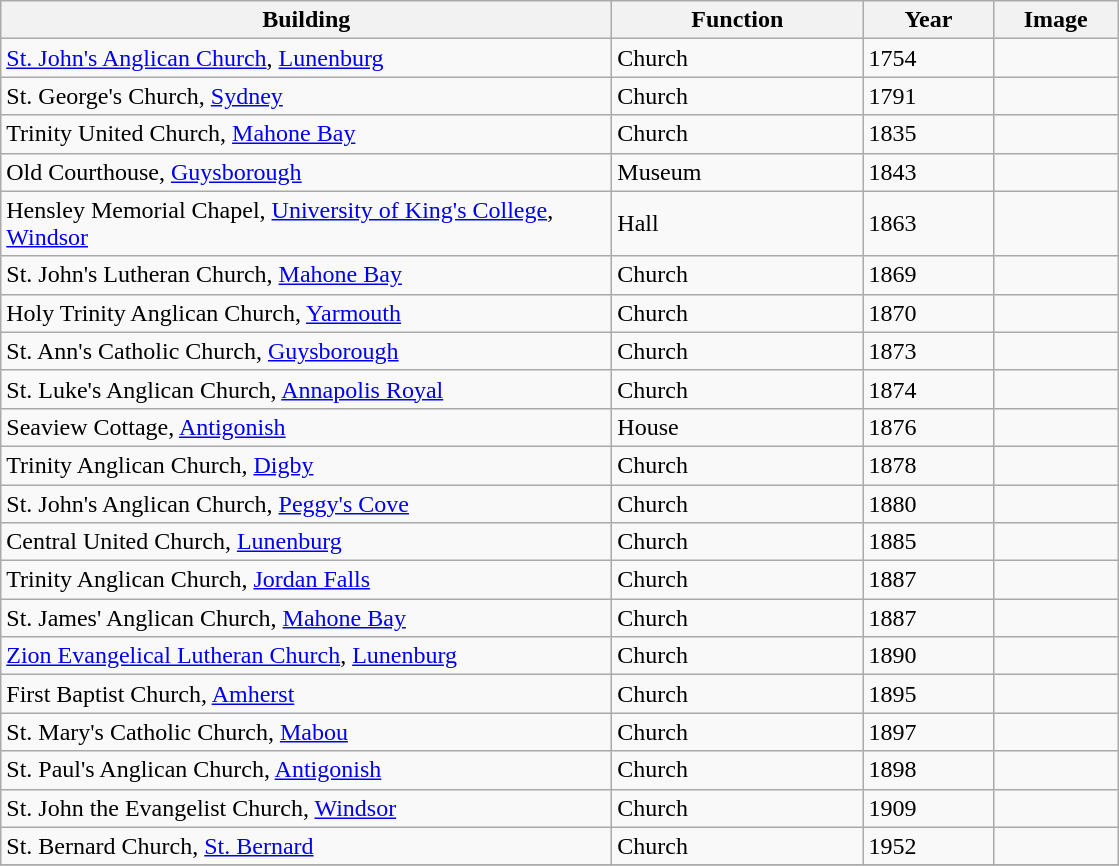<table class="wikitable">
<tr>
<th style="width:25em">Building</th>
<th style="width:10em">Function</th>
<th style="width: 5em">Year</th>
<th style="width:75px">Image</th>
</tr>
<tr>
<td><a href='#'>St. John's Anglican Church</a>, <a href='#'>Lunenburg</a></td>
<td>Church</td>
<td>1754</td>
<td></td>
</tr>
<tr>
<td>St. George's Church, <a href='#'>Sydney</a></td>
<td>Church</td>
<td>1791</td>
<td></td>
</tr>
<tr>
<td>Trinity United Church, <a href='#'>Mahone Bay</a></td>
<td>Church</td>
<td>1835</td>
<td></td>
</tr>
<tr>
<td>Old Courthouse, <a href='#'>Guysborough</a></td>
<td>Museum</td>
<td>1843</td>
<td></td>
</tr>
<tr>
<td>Hensley Memorial Chapel, <a href='#'>University of King's College</a>, <a href='#'>Windsor</a></td>
<td>Hall</td>
<td>1863</td>
<td></td>
</tr>
<tr>
<td>St. John's Lutheran Church, <a href='#'>Mahone Bay</a></td>
<td>Church</td>
<td>1869</td>
<td></td>
</tr>
<tr>
<td>Holy Trinity Anglican Church, <a href='#'>Yarmouth</a></td>
<td>Church</td>
<td>1870</td>
<td></td>
</tr>
<tr>
<td>St. Ann's Catholic Church, <a href='#'>Guysborough</a></td>
<td>Church</td>
<td>1873</td>
<td></td>
</tr>
<tr>
<td>St. Luke's Anglican Church, <a href='#'>Annapolis Royal</a></td>
<td>Church</td>
<td>1874</td>
<td></td>
</tr>
<tr>
<td>Seaview Cottage, <a href='#'>Antigonish</a></td>
<td>House</td>
<td>1876</td>
<td></td>
</tr>
<tr>
<td>Trinity Anglican Church, <a href='#'>Digby</a></td>
<td>Church</td>
<td>1878</td>
<td></td>
</tr>
<tr>
<td>St. John's Anglican Church, <a href='#'>Peggy's Cove</a></td>
<td>Church</td>
<td>1880</td>
<td></td>
</tr>
<tr>
<td>Central United Church, <a href='#'>Lunenburg</a></td>
<td>Church</td>
<td>1885</td>
<td></td>
</tr>
<tr>
<td>Trinity Anglican Church, <a href='#'>Jordan Falls</a></td>
<td>Church</td>
<td>1887</td>
<td></td>
</tr>
<tr>
<td>St. James' Anglican Church, <a href='#'>Mahone Bay</a></td>
<td>Church</td>
<td>1887</td>
<td></td>
</tr>
<tr>
<td><a href='#'>Zion Evangelical Lutheran Church</a>, <a href='#'>Lunenburg</a></td>
<td>Church</td>
<td>1890</td>
<td></td>
</tr>
<tr>
<td>First Baptist Church, <a href='#'>Amherst</a></td>
<td>Church</td>
<td>1895</td>
<td></td>
</tr>
<tr>
<td>St. Mary's Catholic Church, <a href='#'>Mabou</a></td>
<td>Church</td>
<td>1897</td>
<td></td>
</tr>
<tr>
<td>St. Paul's Anglican Church, <a href='#'>Antigonish</a></td>
<td>Church</td>
<td>1898</td>
<td></td>
</tr>
<tr>
<td>St. John the Evangelist Church, <a href='#'>Windsor</a></td>
<td>Church</td>
<td>1909</td>
<td></td>
</tr>
<tr>
<td>St. Bernard Church, <a href='#'>St. Bernard</a></td>
<td>Church</td>
<td>1952</td>
<td></td>
</tr>
<tr>
</tr>
</table>
